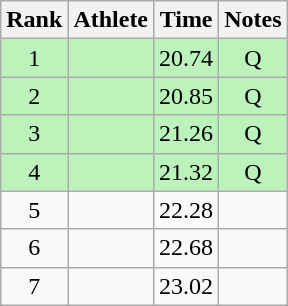<table class="wikitable sortable" style="text-align:center">
<tr>
<th>Rank</th>
<th>Athlete</th>
<th>Time</th>
<th>Notes</th>
</tr>
<tr bgcolor=#bbf3bb>
<td>1</td>
<td align=left></td>
<td>20.74</td>
<td>Q</td>
</tr>
<tr bgcolor=#bbf3bb>
<td>2</td>
<td align=left></td>
<td>20.85</td>
<td>Q</td>
</tr>
<tr bgcolor=#bbf3bb>
<td>3</td>
<td align=left></td>
<td>21.26</td>
<td>Q</td>
</tr>
<tr bgcolor=#bbf3bb>
<td>4</td>
<td align=left></td>
<td>21.32</td>
<td>Q</td>
</tr>
<tr>
<td>5</td>
<td align=left></td>
<td>22.28</td>
<td></td>
</tr>
<tr>
<td>6</td>
<td align=left></td>
<td>22.68</td>
<td></td>
</tr>
<tr>
<td>7</td>
<td align=left></td>
<td>23.02</td>
<td></td>
</tr>
</table>
